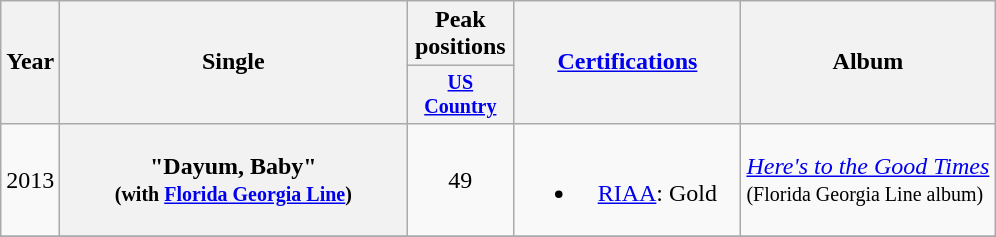<table class="wikitable plainrowheaders" style="text-align:center;">
<tr>
<th rowspan="2">Year</th>
<th rowspan="2" style="width:14em;">Single</th>
<th colspan="1">Peak positions</th>
<th rowspan="2" style="width:9em;"><a href='#'>Certifications</a></th>
<th rowspan="2">Album</th>
</tr>
<tr style="font-size:smaller;">
<th width="65"><a href='#'>US Country</a></th>
</tr>
<tr>
<td>2013</td>
<th scope="row">"Dayum, Baby"<br><small>(with <a href='#'>Florida Georgia Line</a>)</small></th>
<td>49</td>
<td><br><ul><li><a href='#'>RIAA</a>: Gold</li></ul></td>
<td align="left"><em><a href='#'>Here's to the Good Times</a></em><br><small>(Florida Georgia Line album)</small></td>
</tr>
<tr>
</tr>
</table>
